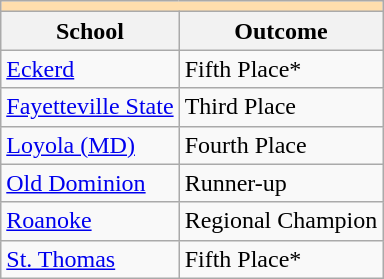<table class="wikitable">
<tr>
<th colspan="3" style="background:#ffdead;"></th>
</tr>
<tr>
<th>School</th>
<th>Outcome</th>
</tr>
<tr>
<td><a href='#'>Eckerd</a></td>
<td>Fifth Place*</td>
</tr>
<tr>
<td><a href='#'>Fayetteville State</a></td>
<td>Third Place</td>
</tr>
<tr>
<td><a href='#'>Loyola (MD)</a></td>
<td>Fourth Place</td>
</tr>
<tr>
<td><a href='#'>Old Dominion</a></td>
<td>Runner-up</td>
</tr>
<tr>
<td><a href='#'>Roanoke</a></td>
<td>Regional Champion</td>
</tr>
<tr>
<td><a href='#'>St. Thomas</a></td>
<td>Fifth Place*</td>
</tr>
</table>
